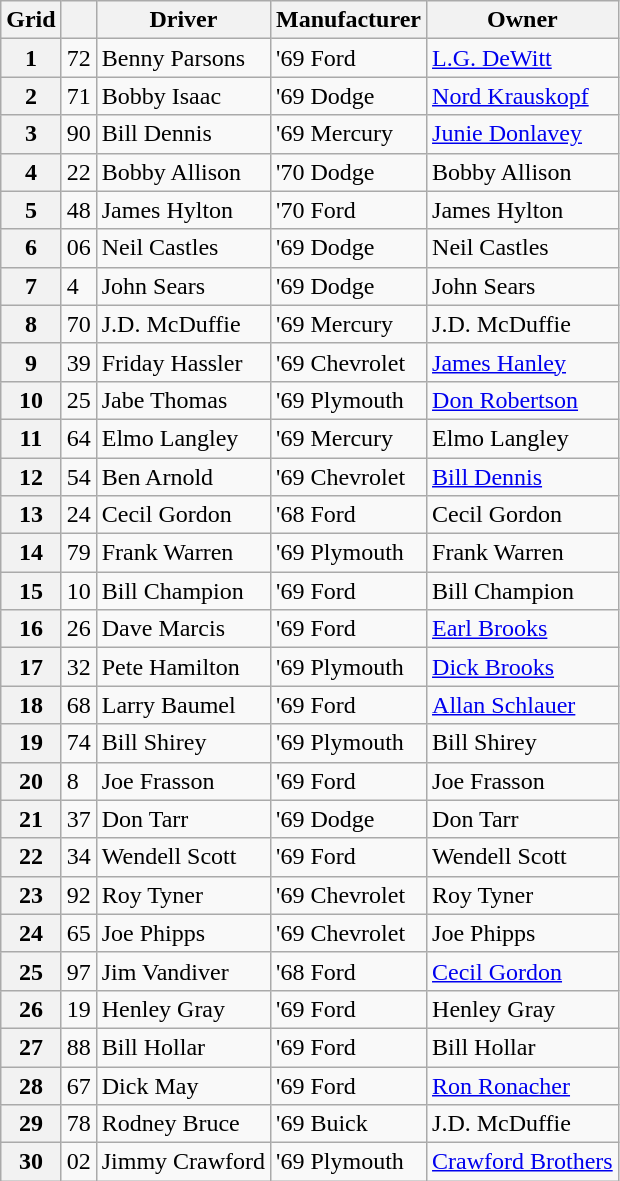<table class="wikitable">
<tr>
<th>Grid</th>
<th></th>
<th>Driver</th>
<th>Manufacturer</th>
<th>Owner</th>
</tr>
<tr>
<th>1</th>
<td>72</td>
<td>Benny Parsons</td>
<td>'69 Ford</td>
<td><a href='#'>L.G. DeWitt</a></td>
</tr>
<tr>
<th>2</th>
<td>71</td>
<td>Bobby Isaac</td>
<td>'69 Dodge</td>
<td><a href='#'>Nord Krauskopf</a></td>
</tr>
<tr>
<th>3</th>
<td>90</td>
<td>Bill Dennis</td>
<td>'69 Mercury</td>
<td><a href='#'>Junie Donlavey</a></td>
</tr>
<tr>
<th>4</th>
<td>22</td>
<td>Bobby Allison</td>
<td>'70 Dodge</td>
<td>Bobby Allison</td>
</tr>
<tr>
<th>5</th>
<td>48</td>
<td>James Hylton</td>
<td>'70 Ford</td>
<td>James Hylton</td>
</tr>
<tr>
<th>6</th>
<td>06</td>
<td>Neil Castles</td>
<td>'69 Dodge</td>
<td>Neil Castles</td>
</tr>
<tr>
<th>7</th>
<td>4</td>
<td>John Sears</td>
<td>'69 Dodge</td>
<td>John Sears</td>
</tr>
<tr>
<th>8</th>
<td>70</td>
<td>J.D. McDuffie</td>
<td>'69 Mercury</td>
<td>J.D. McDuffie</td>
</tr>
<tr>
<th>9</th>
<td>39</td>
<td>Friday Hassler</td>
<td>'69 Chevrolet</td>
<td><a href='#'>James Hanley</a></td>
</tr>
<tr>
<th>10</th>
<td>25</td>
<td>Jabe Thomas</td>
<td>'69 Plymouth</td>
<td><a href='#'>Don Robertson</a></td>
</tr>
<tr>
<th>11</th>
<td>64</td>
<td>Elmo Langley</td>
<td>'69 Mercury</td>
<td>Elmo Langley</td>
</tr>
<tr>
<th>12</th>
<td>54</td>
<td>Ben Arnold</td>
<td>'69 Chevrolet</td>
<td><a href='#'>Bill Dennis</a></td>
</tr>
<tr>
<th>13</th>
<td>24</td>
<td>Cecil Gordon</td>
<td>'68 Ford</td>
<td>Cecil Gordon</td>
</tr>
<tr>
<th>14</th>
<td>79</td>
<td>Frank Warren</td>
<td>'69 Plymouth</td>
<td>Frank Warren</td>
</tr>
<tr>
<th>15</th>
<td>10</td>
<td>Bill Champion</td>
<td>'69 Ford</td>
<td>Bill Champion</td>
</tr>
<tr>
<th>16</th>
<td>26</td>
<td>Dave Marcis</td>
<td>'69 Ford</td>
<td><a href='#'>Earl Brooks</a></td>
</tr>
<tr>
<th>17</th>
<td>32</td>
<td>Pete Hamilton</td>
<td>'69 Plymouth</td>
<td><a href='#'>Dick Brooks</a></td>
</tr>
<tr>
<th>18</th>
<td>68</td>
<td>Larry Baumel</td>
<td>'69 Ford</td>
<td><a href='#'>Allan Schlauer</a></td>
</tr>
<tr>
<th>19</th>
<td>74</td>
<td>Bill Shirey</td>
<td>'69 Plymouth</td>
<td>Bill Shirey</td>
</tr>
<tr>
<th>20</th>
<td>8</td>
<td>Joe Frasson</td>
<td>'69 Ford</td>
<td>Joe Frasson</td>
</tr>
<tr>
<th>21</th>
<td>37</td>
<td>Don Tarr</td>
<td>'69 Dodge</td>
<td>Don Tarr</td>
</tr>
<tr>
<th>22</th>
<td>34</td>
<td>Wendell Scott</td>
<td>'69 Ford</td>
<td>Wendell Scott</td>
</tr>
<tr>
<th>23</th>
<td>92</td>
<td>Roy Tyner</td>
<td>'69 Chevrolet</td>
<td>Roy Tyner</td>
</tr>
<tr>
<th>24</th>
<td>65</td>
<td>Joe Phipps</td>
<td>'69 Chevrolet</td>
<td>Joe Phipps</td>
</tr>
<tr>
<th>25</th>
<td>97</td>
<td>Jim Vandiver</td>
<td>'68 Ford</td>
<td><a href='#'>Cecil Gordon</a></td>
</tr>
<tr>
<th>26</th>
<td>19</td>
<td>Henley Gray</td>
<td>'69 Ford</td>
<td>Henley Gray</td>
</tr>
<tr>
<th>27</th>
<td>88</td>
<td>Bill Hollar</td>
<td>'69 Ford</td>
<td>Bill Hollar</td>
</tr>
<tr>
<th>28</th>
<td>67</td>
<td>Dick May</td>
<td>'69 Ford</td>
<td><a href='#'>Ron Ronacher</a></td>
</tr>
<tr>
<th>29</th>
<td>78</td>
<td>Rodney Bruce</td>
<td>'69 Buick</td>
<td>J.D. McDuffie</td>
</tr>
<tr>
<th>30</th>
<td>02</td>
<td>Jimmy Crawford</td>
<td>'69 Plymouth</td>
<td><a href='#'>Crawford Brothers</a></td>
</tr>
</table>
